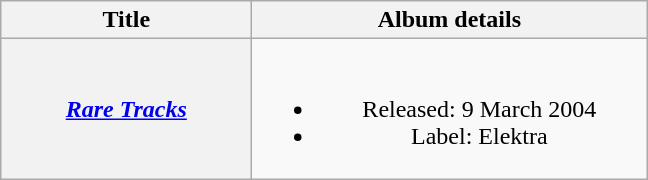<table class="wikitable plainrowheaders" style="text-align:center;">
<tr>
<th scope="col" style="width:10em;">Title</th>
<th scope="col" style="width:16em;">Album details</th>
</tr>
<tr>
<th scope="row"><em><a href='#'>Rare Tracks</a></em></th>
<td><br><ul><li>Released: 9 March 2004</li><li>Label: Elektra</li></ul></td>
</tr>
</table>
